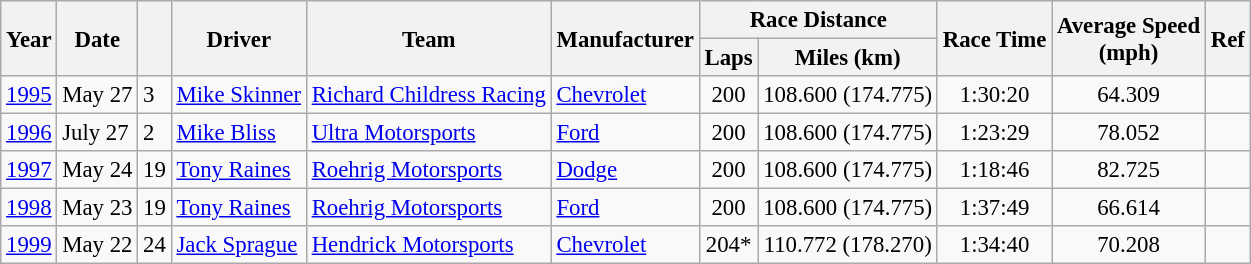<table class="wikitable" style="font-size: 95%;">
<tr>
<th rowspan="2">Year</th>
<th rowspan="2">Date</th>
<th rowspan="2"></th>
<th rowspan="2">Driver</th>
<th rowspan="2">Team</th>
<th rowspan="2">Manufacturer</th>
<th colspan="2">Race Distance</th>
<th rowspan="2">Race Time</th>
<th rowspan="2">Average Speed<br>(mph)</th>
<th rowspan="2">Ref</th>
</tr>
<tr>
<th>Laps</th>
<th>Miles (km)</th>
</tr>
<tr>
<td><a href='#'>1995</a></td>
<td>May 27</td>
<td>3</td>
<td><a href='#'>Mike Skinner</a></td>
<td><a href='#'>Richard Childress Racing</a></td>
<td><a href='#'>Chevrolet</a></td>
<td align="center">200</td>
<td align="center">108.600 (174.775)</td>
<td align="center">1:30:20</td>
<td align="center">64.309</td>
<td align="center"></td>
</tr>
<tr>
<td><a href='#'>1996</a></td>
<td>July 27</td>
<td>2</td>
<td><a href='#'>Mike Bliss</a></td>
<td><a href='#'>Ultra Motorsports</a></td>
<td><a href='#'>Ford</a></td>
<td align="center">200</td>
<td align="center">108.600 (174.775)</td>
<td align="center">1:23:29</td>
<td align="center">78.052</td>
<td align="center"></td>
</tr>
<tr>
<td><a href='#'>1997</a></td>
<td>May 24</td>
<td>19</td>
<td><a href='#'>Tony Raines</a></td>
<td><a href='#'>Roehrig Motorsports</a></td>
<td><a href='#'>Dodge</a></td>
<td align="center">200</td>
<td align="center">108.600 (174.775)</td>
<td align="center">1:18:46</td>
<td align="center">82.725</td>
<td align="center"></td>
</tr>
<tr>
<td><a href='#'>1998</a></td>
<td>May 23</td>
<td>19</td>
<td><a href='#'>Tony Raines</a></td>
<td><a href='#'>Roehrig Motorsports</a></td>
<td><a href='#'>Ford</a></td>
<td align="center">200</td>
<td align="center">108.600 (174.775)</td>
<td align="center">1:37:49</td>
<td align="center">66.614</td>
<td align="center"></td>
</tr>
<tr>
<td><a href='#'>1999</a></td>
<td>May 22</td>
<td>24</td>
<td><a href='#'>Jack Sprague</a></td>
<td><a href='#'>Hendrick Motorsports</a></td>
<td><a href='#'>Chevrolet</a></td>
<td align="center">204*</td>
<td align="center">110.772 (178.270)</td>
<td align="center">1:34:40</td>
<td align="center">70.208</td>
<td align="center"></td>
</tr>
</table>
